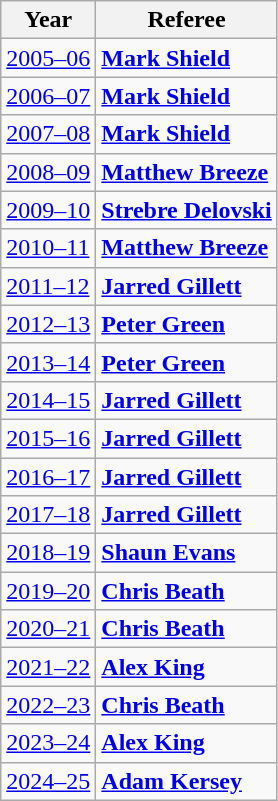<table class="wikitable">
<tr>
<th>Year</th>
<th>Referee</th>
</tr>
<tr>
<td><a href='#'>2005–06</a></td>
<td> <strong><a href='#'>Mark Shield</a></strong></td>
</tr>
<tr>
<td><a href='#'>2006–07</a></td>
<td> <strong><a href='#'>Mark Shield</a></strong></td>
</tr>
<tr>
<td><a href='#'>2007–08</a></td>
<td> <strong><a href='#'>Mark Shield</a></strong></td>
</tr>
<tr>
<td><a href='#'>2008–09</a></td>
<td> <strong><a href='#'>Matthew Breeze</a></strong></td>
</tr>
<tr>
<td><a href='#'>2009–10</a></td>
<td> <strong><a href='#'>Strebre Delovski</a></strong></td>
</tr>
<tr>
<td><a href='#'>2010–11</a></td>
<td> <strong><a href='#'>Matthew Breeze</a></strong></td>
</tr>
<tr>
<td><a href='#'>2011–12</a></td>
<td> <strong><a href='#'>Jarred Gillett</a></strong></td>
</tr>
<tr>
<td><a href='#'>2012–13</a></td>
<td> <strong><a href='#'>Peter Green</a></strong></td>
</tr>
<tr>
<td><a href='#'>2013–14</a></td>
<td> <strong><a href='#'>Peter Green</a></strong></td>
</tr>
<tr>
<td><a href='#'>2014–15</a></td>
<td> <strong><a href='#'>Jarred Gillett</a></strong></td>
</tr>
<tr>
<td><a href='#'>2015–16</a></td>
<td> <strong><a href='#'>Jarred Gillett</a></strong></td>
</tr>
<tr>
<td><a href='#'>2016–17</a></td>
<td> <strong><a href='#'>Jarred Gillett</a></strong></td>
</tr>
<tr>
<td><a href='#'>2017–18</a></td>
<td> <strong><a href='#'>Jarred Gillett</a></strong></td>
</tr>
<tr>
<td><a href='#'>2018–19</a></td>
<td> <strong><a href='#'>Shaun Evans</a></strong></td>
</tr>
<tr>
<td><a href='#'>2019–20</a></td>
<td> <strong><a href='#'>Chris Beath</a></strong></td>
</tr>
<tr>
<td><a href='#'>2020–21</a></td>
<td> <strong><a href='#'>Chris Beath</a></strong></td>
</tr>
<tr>
<td><a href='#'>2021–22</a></td>
<td> <strong><a href='#'>Alex King</a></strong></td>
</tr>
<tr>
<td><a href='#'>2022–23</a></td>
<td> <strong><a href='#'>Chris Beath</a></strong></td>
</tr>
<tr>
<td><a href='#'>2023–24</a></td>
<td> <strong><a href='#'>Alex King</a></strong></td>
</tr>
<tr>
<td><a href='#'>2024–25</a></td>
<td> <strong><a href='#'>Adam Kersey</a></strong></td>
</tr>
</table>
